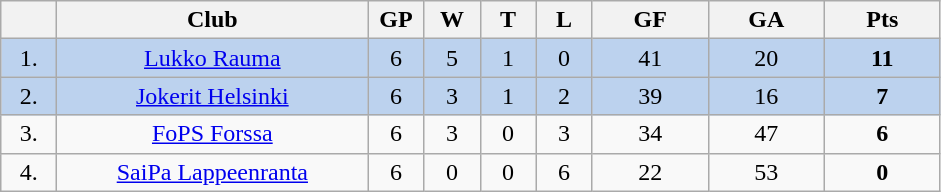<table class="wikitable">
<tr>
<th width="30"></th>
<th width="200">Club</th>
<th width="30">GP</th>
<th width="30">W</th>
<th width="30">T</th>
<th width="30">L</th>
<th width="70">GF</th>
<th width="70">GA</th>
<th width="70">Pts</th>
</tr>
<tr bgcolor="#BCD2EE" align="center">
<td>1.</td>
<td><a href='#'>Lukko Rauma</a></td>
<td>6</td>
<td>5</td>
<td>1</td>
<td>0</td>
<td>41</td>
<td>20</td>
<td><strong>11</strong></td>
</tr>
<tr align="center" bgcolor="#BCD2EE">
<td>2.</td>
<td><a href='#'>Jokerit Helsinki</a></td>
<td>6</td>
<td>3</td>
<td>1</td>
<td>2</td>
<td>39</td>
<td>16</td>
<td><strong>7</strong></td>
</tr>
<tr align="center">
<td>3.</td>
<td><a href='#'>FoPS Forssa</a></td>
<td>6</td>
<td>3</td>
<td>0</td>
<td>3</td>
<td>34</td>
<td>47</td>
<td><strong>6</strong></td>
</tr>
<tr align="center">
<td>4.</td>
<td><a href='#'>SaiPa Lappeenranta</a></td>
<td>6</td>
<td>0</td>
<td>0</td>
<td>6</td>
<td>22</td>
<td>53</td>
<td><strong>0</strong></td>
</tr>
</table>
